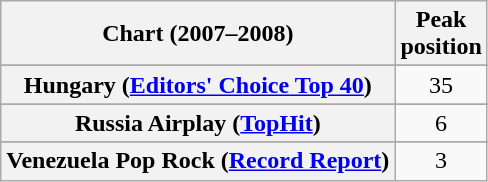<table class="wikitable sortable plainrowheaders" style="text-align:center">
<tr>
<th>Chart (2007–2008)</th>
<th>Peak<br>position</th>
</tr>
<tr>
</tr>
<tr>
</tr>
<tr>
</tr>
<tr>
</tr>
<tr>
</tr>
<tr>
</tr>
<tr>
</tr>
<tr>
</tr>
<tr>
</tr>
<tr>
</tr>
<tr>
</tr>
<tr>
</tr>
<tr>
<th scope="row">Hungary (<a href='#'>Editors' Choice Top 40</a>)</th>
<td>35</td>
</tr>
<tr>
</tr>
<tr>
</tr>
<tr>
</tr>
<tr>
</tr>
<tr>
</tr>
<tr>
<th scope="row">Russia Airplay (<a href='#'>TopHit</a>)</th>
<td>6</td>
</tr>
<tr>
</tr>
<tr>
</tr>
<tr>
</tr>
<tr>
</tr>
<tr>
</tr>
<tr>
</tr>
<tr>
</tr>
<tr>
<th scope="row">Venezuela Pop Rock (<a href='#'>Record Report</a>)</th>
<td>3</td>
</tr>
</table>
